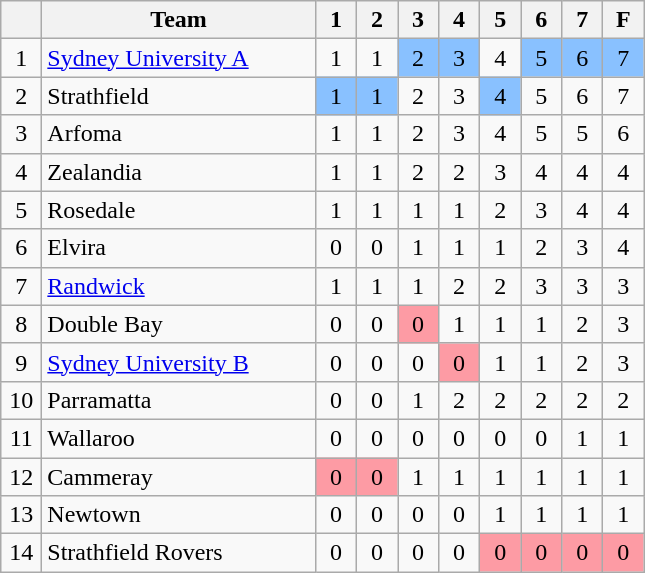<table class="wikitable" style="text-align:center;">
<tr>
<th width="20"></th>
<th width="175">Team</th>
<th width="20">1</th>
<th width="20">2</th>
<th width="20">3</th>
<th width="20">4</th>
<th width="20">5</th>
<th width="20">6</th>
<th width="20">7</th>
<th width="20">F</th>
</tr>
<tr>
<td>1</td>
<td style="text-align:left;"> <a href='#'>Sydney University A</a></td>
<td>1</td>
<td>1</td>
<td style="background: #89c1ff;">2</td>
<td style="background: #89c1ff;">3</td>
<td>4</td>
<td style="background: #89c1ff;">5</td>
<td style="background: #89c1ff;">6</td>
<td style="background: #89c1ff;">7</td>
</tr>
<tr>
<td>2</td>
<td style="text-align:left;"> Strathfield</td>
<td style="background: #89c1ff;">1</td>
<td style="background: #89c1ff;">1</td>
<td>2</td>
<td>3</td>
<td style="background: #89c1ff;">4</td>
<td>5</td>
<td>6</td>
<td>7</td>
</tr>
<tr>
<td>3</td>
<td style="text-align:left;"> Arfoma</td>
<td>1</td>
<td>1</td>
<td>2</td>
<td>3</td>
<td>4</td>
<td>5</td>
<td>5</td>
<td>6</td>
</tr>
<tr>
<td>4</td>
<td style="text-align:left;"> Zealandia</td>
<td>1</td>
<td>1</td>
<td>2</td>
<td>2</td>
<td>3</td>
<td>4</td>
<td>4</td>
<td>4</td>
</tr>
<tr>
<td>5</td>
<td style="text-align:left;"> Rosedale</td>
<td>1</td>
<td>1</td>
<td>1</td>
<td>1</td>
<td>2</td>
<td>3</td>
<td>4</td>
<td>4</td>
</tr>
<tr>
<td>6</td>
<td style="text-align:left;"> Elvira</td>
<td>0</td>
<td>0</td>
<td>1</td>
<td>1</td>
<td>1</td>
<td>2</td>
<td>3</td>
<td>4</td>
</tr>
<tr>
<td>7</td>
<td style="text-align:left;"> <a href='#'>Randwick</a></td>
<td>1</td>
<td>1</td>
<td>1</td>
<td>2</td>
<td>2</td>
<td>3</td>
<td>3</td>
<td>3</td>
</tr>
<tr>
<td>8</td>
<td style="text-align:left;"> Double Bay</td>
<td>0</td>
<td>0</td>
<td style="background: #FD9BA4;">0</td>
<td>1</td>
<td>1</td>
<td>1</td>
<td>2</td>
<td>3</td>
</tr>
<tr>
<td>9</td>
<td style="text-align:left;"> <a href='#'>Sydney University B</a></td>
<td>0</td>
<td>0</td>
<td>0</td>
<td style="background: #FD9BA4;">0</td>
<td>1</td>
<td>1</td>
<td>2</td>
<td>3</td>
</tr>
<tr>
<td>10</td>
<td style="text-align:left;"> Parramatta</td>
<td>0</td>
<td>0</td>
<td>1</td>
<td>2</td>
<td>2</td>
<td>2</td>
<td>2</td>
<td>2</td>
</tr>
<tr>
<td>11</td>
<td style="text-align:left;"> Wallaroo</td>
<td>0</td>
<td>0</td>
<td>0</td>
<td>0</td>
<td>0</td>
<td>0</td>
<td>1</td>
<td>1</td>
</tr>
<tr>
<td>12</td>
<td style="text-align:left;"> Cammeray</td>
<td style="background: #FD9BA4;">0</td>
<td style="background: #FD9BA4;">0</td>
<td>1</td>
<td>1</td>
<td>1</td>
<td>1</td>
<td>1</td>
<td>1</td>
</tr>
<tr>
<td>13</td>
<td style="text-align:left;"> Newtown</td>
<td>0</td>
<td>0</td>
<td>0</td>
<td>0</td>
<td>1</td>
<td>1</td>
<td>1</td>
<td>1</td>
</tr>
<tr>
<td>14</td>
<td style="text-align:left;"> Strathfield Rovers</td>
<td>0</td>
<td>0</td>
<td>0</td>
<td>0</td>
<td style="background: #FD9BA4;">0</td>
<td style="background: #FD9BA4;">0</td>
<td style="background: #FD9BA4;">0</td>
<td style="background: #FD9BA4;">0</td>
</tr>
</table>
